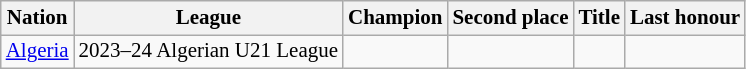<table class=wikitable style="font-size:14px">
<tr>
<th>Nation</th>
<th>League</th>
<th>Champion</th>
<th>Second place</th>
<th data-sort-type="number">Title</th>
<th>Last honour</th>
</tr>
<tr>
<td align=left rowspan=> <a href='#'>Algeria</a></td>
<td align=left>2023–24 Algerian U21 League</td>
<td></td>
<td></td>
<td></td>
<td></td>
</tr>
</table>
